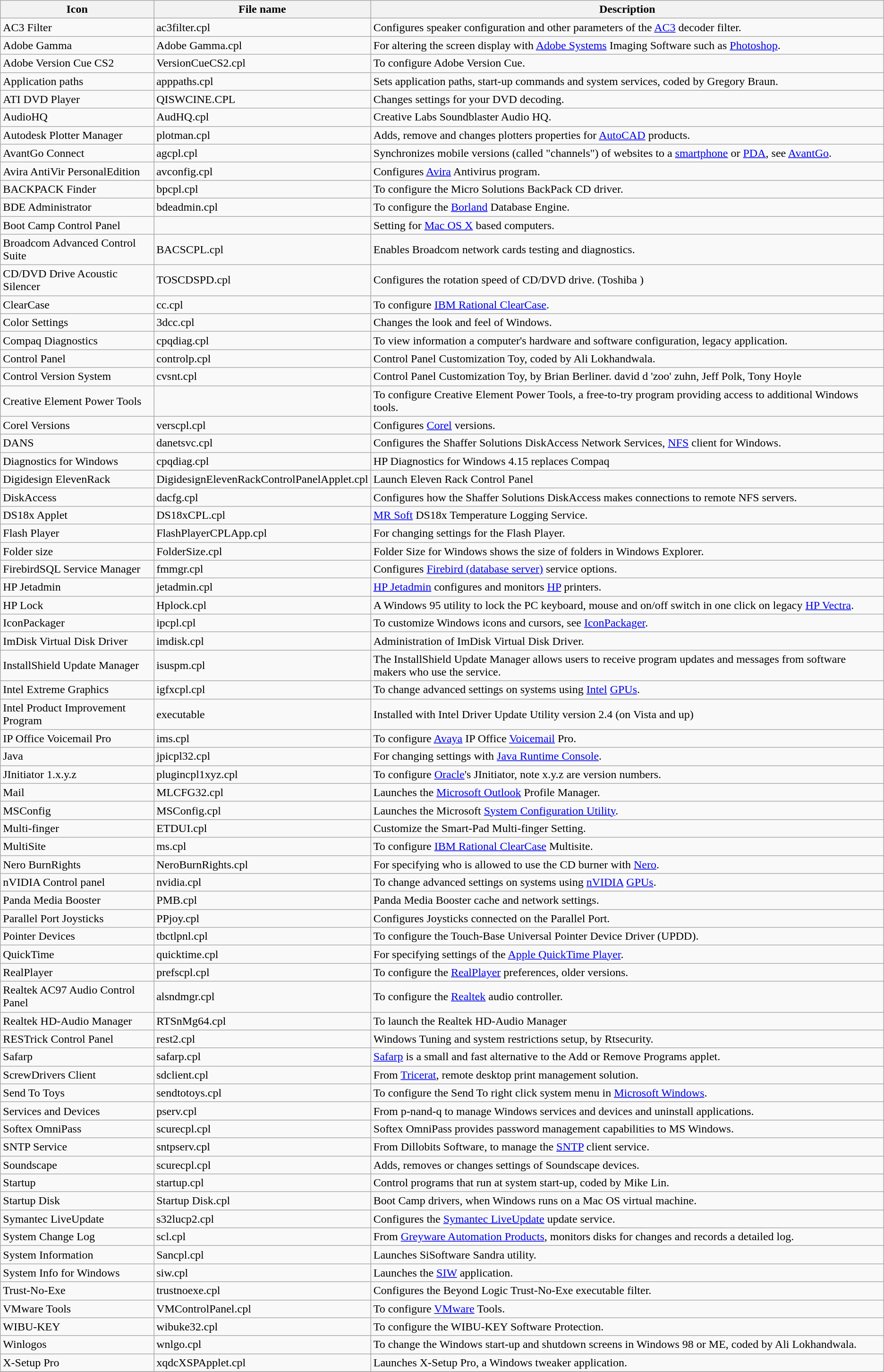<table class="wikitable sortable">
<tr>
<th><strong>Icon</strong></th>
<th><strong>File name</strong></th>
<th><strong>Description</strong></th>
</tr>
<tr>
<td>AC3 Filter</td>
<td>ac3filter.cpl</td>
<td>Configures speaker configuration and other parameters of the <a href='#'>AC3</a> decoder filter.</td>
</tr>
<tr>
<td>Adobe Gamma</td>
<td>Adobe Gamma.cpl</td>
<td>For altering the screen display with <a href='#'>Adobe Systems</a> Imaging Software such as <a href='#'>Photoshop</a>.</td>
</tr>
<tr>
<td>Adobe Version Cue CS2</td>
<td>VersionCueCS2.cpl</td>
<td>To configure Adobe Version Cue.</td>
</tr>
<tr>
<td>Application paths</td>
<td>apppaths.cpl</td>
<td>Sets application paths, start-up commands and system services, coded by Gregory Braun.</td>
</tr>
<tr>
<td>ATI DVD Player</td>
<td>QISWCINE.CPL</td>
<td>Changes settings for your DVD decoding.</td>
</tr>
<tr>
<td>AudioHQ</td>
<td>AudHQ.cpl</td>
<td>Creative Labs Soundblaster Audio HQ.</td>
</tr>
<tr>
<td>Autodesk Plotter Manager</td>
<td>plotman.cpl</td>
<td>Adds, remove and changes plotters properties for <a href='#'>AutoCAD</a> products.</td>
</tr>
<tr>
<td>AvantGo Connect</td>
<td>agcpl.cpl</td>
<td>Synchronizes mobile versions (called "channels") of websites to a <a href='#'>smartphone</a> or <a href='#'>PDA</a>, see <a href='#'>AvantGo</a>.</td>
</tr>
<tr>
<td>Avira AntiVir PersonalEdition</td>
<td>avconfig.cpl</td>
<td>Configures <a href='#'>Avira</a> Antivirus program.</td>
</tr>
<tr>
<td>BACKPACK Finder</td>
<td>bpcpl.cpl</td>
<td>To configure the Micro Solutions BackPack CD driver.</td>
</tr>
<tr>
<td>BDE Administrator</td>
<td>bdeadmin.cpl</td>
<td>To configure the <a href='#'>Borland</a> Database Engine.</td>
</tr>
<tr>
<td>Boot Camp Control Panel</td>
<td></td>
<td>Setting for <a href='#'>Mac OS X</a> based computers.</td>
</tr>
<tr>
<td>Broadcom Advanced Control Suite</td>
<td>BACSCPL.cpl</td>
<td>Enables Broadcom network cards testing and diagnostics.</td>
</tr>
<tr>
<td>CD/DVD Drive Acoustic Silencer</td>
<td>TOSCDSPD.cpl</td>
<td>Configures the rotation speed of CD/DVD drive. (Toshiba )</td>
</tr>
<tr>
<td>ClearCase</td>
<td>cc.cpl</td>
<td>To configure <a href='#'>IBM Rational ClearCase</a>.</td>
</tr>
<tr>
<td>Color Settings</td>
<td>3dcc.cpl</td>
<td>Changes the look and feel of Windows.</td>
</tr>
<tr>
<td>Compaq Diagnostics</td>
<td>cpqdiag.cpl</td>
<td>To view information a computer's hardware and software configuration, legacy application.</td>
</tr>
<tr>
<td>Control Panel</td>
<td>controlp.cpl</td>
<td>Control Panel Customization Toy, coded by Ali Lokhandwala.</td>
</tr>
<tr>
<td>Control Version System</td>
<td>cvsnt.cpl</td>
<td>Control Panel Customization Toy, by Brian Berliner. david d 'zoo' zuhn, Jeff Polk, Tony Hoyle</td>
</tr>
<tr>
<td>Creative Element Power Tools</td>
<td></td>
<td>To configure Creative Element Power Tools, a free-to-try program providing access to additional Windows tools.</td>
</tr>
<tr>
<td>Corel Versions</td>
<td>verscpl.cpl</td>
<td>Configures <a href='#'>Corel</a> versions.</td>
</tr>
<tr>
<td>DANS</td>
<td>danetsvc.cpl</td>
<td>Configures the Shaffer Solutions DiskAccess Network Services, <a href='#'>NFS</a> client for Windows.</td>
</tr>
<tr>
<td>Diagnostics for Windows</td>
<td>cpqdiag.cpl</td>
<td>HP Diagnostics for Windows 4.15 replaces Compaq</td>
</tr>
<tr>
<td>Digidesign ElevenRack</td>
<td>DigidesignElevenRackControlPanelApplet.cpl</td>
<td>Launch Eleven Rack Control Panel</td>
</tr>
<tr>
<td>DiskAccess</td>
<td>dacfg.cpl</td>
<td>Configures how the Shaffer Solutions DiskAccess makes connections to remote NFS servers.</td>
</tr>
<tr>
<td>DS18x Applet</td>
<td>DS18xCPL.cpl</td>
<td><a href='#'>MR Soft</a> DS18x Temperature Logging Service.</td>
</tr>
<tr>
<td>Flash Player</td>
<td>FlashPlayerCPLApp.cpl</td>
<td>For changing settings for the Flash Player.</td>
</tr>
<tr>
<td>Folder size</td>
<td>FolderSize.cpl</td>
<td>Folder Size for Windows shows the size of folders in Windows Explorer.</td>
</tr>
<tr>
<td>FirebirdSQL Service Manager</td>
<td>fmmgr.cpl</td>
<td>Configures <a href='#'>Firebird (database server)</a> service options.</td>
</tr>
<tr>
<td>HP Jetadmin</td>
<td>jetadmin.cpl</td>
<td><a href='#'>HP Jetadmin</a> configures and monitors <a href='#'>HP</a> printers.</td>
</tr>
<tr>
<td>HP Lock</td>
<td>Hplock.cpl</td>
<td>A Windows 95 utility to lock the PC keyboard, mouse and on/off switch in one click on legacy <a href='#'>HP Vectra</a>.</td>
</tr>
<tr>
<td>IconPackager</td>
<td>ipcpl.cpl</td>
<td>To customize Windows icons and cursors, see <a href='#'>IconPackager</a>.</td>
</tr>
<tr>
<td>ImDisk Virtual Disk Driver</td>
<td>imdisk.cpl</td>
<td>Administration of ImDisk Virtual Disk Driver.</td>
</tr>
<tr>
<td>InstallShield Update Manager</td>
<td>isuspm.cpl</td>
<td>The InstallShield Update Manager allows users to receive program updates and messages from software makers who use the service.</td>
</tr>
<tr>
<td>Intel Extreme Graphics</td>
<td>igfxcpl.cpl</td>
<td>To change advanced settings on systems using <a href='#'>Intel</a> <a href='#'>GPUs</a>.</td>
</tr>
<tr>
<td>Intel Product Improvement Program</td>
<td>executable</td>
<td>Installed with Intel Driver Update Utility version 2.4 (on Vista and up)</td>
</tr>
<tr>
<td>IP Office Voicemail Pro</td>
<td>ims.cpl</td>
<td>To configure <a href='#'>Avaya</a> IP Office <a href='#'>Voicemail</a> Pro.</td>
</tr>
<tr>
<td>Java</td>
<td>jpicpl32.cpl</td>
<td>For changing settings with <a href='#'>Java Runtime Console</a>.</td>
</tr>
<tr>
<td>JInitiator 1.x.y.z</td>
<td>plugincpl1xyz.cpl</td>
<td>To configure <a href='#'>Oracle</a>'s JInitiator, note x.y.z are version numbers.</td>
</tr>
<tr>
<td>Mail</td>
<td>MLCFG32.cpl</td>
<td>Launches the <a href='#'>Microsoft Outlook</a> Profile Manager.</td>
</tr>
<tr>
<td>MSConfig</td>
<td>MSConfig.cpl</td>
<td>Launches the Microsoft <a href='#'>System Configuration Utility</a>.</td>
</tr>
<tr>
<td>Multi-finger</td>
<td>ETDUI.cpl</td>
<td>Customize the Smart-Pad Multi-finger Setting.</td>
</tr>
<tr>
<td>MultiSite</td>
<td>ms.cpl</td>
<td>To configure <a href='#'>IBM Rational ClearCase</a> Multisite.</td>
</tr>
<tr>
<td>Nero BurnRights</td>
<td>NeroBurnRights.cpl</td>
<td>For specifying who is allowed to use the CD burner with <a href='#'>Nero</a>.</td>
</tr>
<tr>
<td>nVIDIA Control panel</td>
<td>nvidia.cpl</td>
<td>To change advanced settings on systems using <a href='#'>nVIDIA</a> <a href='#'>GPUs</a>.</td>
</tr>
<tr>
<td>Panda Media Booster</td>
<td>PMB.cpl</td>
<td>Panda Media Booster cache and network settings.</td>
</tr>
<tr>
<td>Parallel Port Joysticks</td>
<td>PPjoy.cpl</td>
<td>Configures Joysticks connected on the Parallel Port.</td>
</tr>
<tr>
<td>Pointer Devices</td>
<td>tbctlpnl.cpl</td>
<td>To configure the Touch-Base Universal Pointer Device Driver (UPDD).</td>
</tr>
<tr>
<td>QuickTime</td>
<td>quicktime.cpl</td>
<td>For specifying settings of the <a href='#'>Apple QuickTime Player</a>.</td>
</tr>
<tr>
<td>RealPlayer</td>
<td>prefscpl.cpl</td>
<td>To configure the <a href='#'>RealPlayer</a> preferences, older versions.</td>
</tr>
<tr>
<td>Realtek AC97 Audio Control Panel</td>
<td>alsndmgr.cpl</td>
<td>To configure the <a href='#'>Realtek</a> audio controller.</td>
</tr>
<tr>
<td>Realtek HD-Audio Manager</td>
<td>RTSnMg64.cpl</td>
<td>To launch the Realtek HD-Audio Manager</td>
</tr>
<tr>
<td>RESTrick Control Panel</td>
<td>rest2.cpl</td>
<td>Windows Tuning and system restrictions setup, by Rtsecurity.</td>
</tr>
<tr>
<td>Safarp</td>
<td>safarp.cpl</td>
<td><a href='#'>Safarp</a> is a small and fast alternative to the Add or Remove Programs applet.</td>
</tr>
<tr>
<td>ScrewDrivers Client</td>
<td>sdclient.cpl</td>
<td>From <a href='#'>Tricerat</a>, remote desktop print management solution.</td>
</tr>
<tr>
<td>Send To Toys</td>
<td>sendtotoys.cpl</td>
<td>To configure the Send To right click system menu in <a href='#'>Microsoft Windows</a>.</td>
</tr>
<tr>
<td>Services and Devices</td>
<td>pserv.cpl</td>
<td>From p-nand-q to manage Windows services and devices and uninstall applications.</td>
</tr>
<tr>
<td>Softex OmniPass</td>
<td>scurecpl.cpl</td>
<td>Softex OmniPass provides password management capabilities to MS Windows.</td>
</tr>
<tr>
<td>SNTP Service</td>
<td>sntpserv.cpl</td>
<td>From Dillobits Software, to manage the <a href='#'>SNTP</a> client service.</td>
</tr>
<tr>
<td>Soundscape</td>
<td>scurecpl.cpl</td>
<td>Adds, removes or changes settings of Soundscape devices.</td>
</tr>
<tr>
<td>Startup</td>
<td>startup.cpl</td>
<td>Control programs that run at system start-up, coded by Mike Lin.</td>
</tr>
<tr>
<td>Startup Disk</td>
<td>Startup Disk.cpl</td>
<td>Boot Camp drivers, when Windows runs on a Mac OS virtual machine.</td>
</tr>
<tr>
<td>Symantec LiveUpdate</td>
<td>s32lucp2.cpl</td>
<td>Configures the <a href='#'>Symantec LiveUpdate</a> update service.</td>
</tr>
<tr>
<td>System Change Log</td>
<td>scl.cpl</td>
<td>From <a href='#'>Greyware Automation Products</a>, monitors disks for changes and records a detailed log.</td>
</tr>
<tr>
<td>System Information</td>
<td>Sancpl.cpl</td>
<td>Launches SiSoftware Sandra utility.</td>
</tr>
<tr>
<td>System Info for Windows</td>
<td>siw.cpl</td>
<td>Launches the <a href='#'>SIW</a> application.</td>
</tr>
<tr>
<td>Trust-No-Exe</td>
<td>trustnoexe.cpl</td>
<td>Configures the Beyond Logic Trust-No-Exe executable filter.</td>
</tr>
<tr>
<td>VMware Tools</td>
<td>VMControlPanel.cpl</td>
<td>To configure <a href='#'>VMware</a> Tools.</td>
</tr>
<tr>
<td>WIBU-KEY</td>
<td>wibuke32.cpl</td>
<td>To configure the WIBU-KEY Software Protection.</td>
</tr>
<tr>
<td>Winlogos</td>
<td>wnlgo.cpl</td>
<td>To change the Windows start-up and shutdown screens in Windows 98 or ME, coded by Ali Lokhandwala.</td>
</tr>
<tr>
<td>X-Setup Pro</td>
<td>xqdcXSPApplet.cpl</td>
<td>Launches X-Setup Pro, a Windows tweaker application.</td>
</tr>
<tr>
</tr>
</table>
